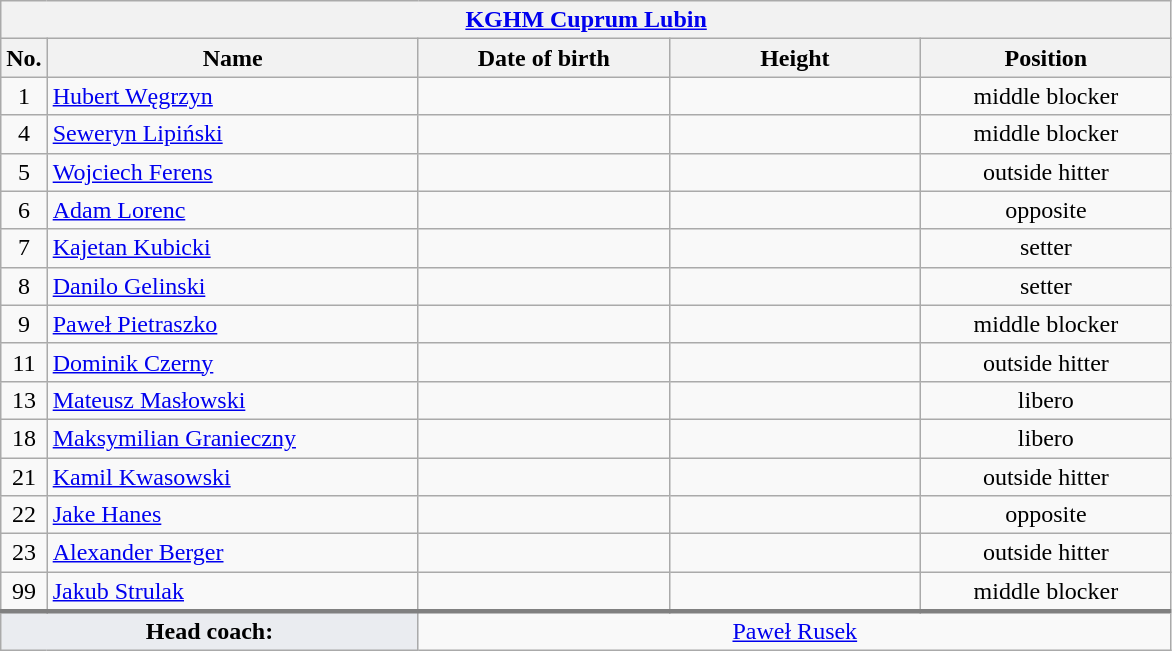<table class="wikitable collapsible collapsed" style="font-size:100%; text-align:center">
<tr>
<th colspan=5 style="width:30em"><a href='#'>KGHM Cuprum Lubin</a></th>
</tr>
<tr>
<th>No.</th>
<th style="width:15em">Name</th>
<th style="width:10em">Date of birth</th>
<th style="width:10em">Height</th>
<th style="width:10em">Position</th>
</tr>
<tr>
<td>1</td>
<td align=left> <a href='#'>Hubert Węgrzyn</a></td>
<td align=right></td>
<td></td>
<td>middle blocker</td>
</tr>
<tr>
<td>4</td>
<td align=left> <a href='#'>Seweryn Lipiński</a></td>
<td align=right></td>
<td></td>
<td>middle blocker</td>
</tr>
<tr>
<td>5</td>
<td align=left> <a href='#'>Wojciech Ferens</a></td>
<td align=right></td>
<td></td>
<td>outside hitter</td>
</tr>
<tr>
<td>6</td>
<td align=left> <a href='#'>Adam Lorenc</a></td>
<td align=right></td>
<td></td>
<td>opposite</td>
</tr>
<tr>
<td>7</td>
<td align=left> <a href='#'>Kajetan Kubicki</a></td>
<td align=right></td>
<td></td>
<td>setter</td>
</tr>
<tr>
<td>8</td>
<td align=left> <a href='#'>Danilo Gelinski</a></td>
<td align=right></td>
<td></td>
<td>setter</td>
</tr>
<tr>
<td>9</td>
<td align=left> <a href='#'>Paweł Pietraszko</a></td>
<td align=right></td>
<td></td>
<td>middle blocker</td>
</tr>
<tr>
<td>11</td>
<td align=left> <a href='#'>Dominik Czerny</a></td>
<td align=right></td>
<td></td>
<td>outside hitter</td>
</tr>
<tr>
<td>13</td>
<td align=left> <a href='#'>Mateusz Masłowski</a></td>
<td align=right></td>
<td></td>
<td>libero</td>
</tr>
<tr>
<td>18</td>
<td align=left> <a href='#'>Maksymilian Granieczny</a></td>
<td align=right></td>
<td></td>
<td>libero</td>
</tr>
<tr>
<td>21</td>
<td align=left> <a href='#'>Kamil Kwasowski</a></td>
<td align=right></td>
<td></td>
<td>outside hitter</td>
</tr>
<tr>
<td>22</td>
<td align=left> <a href='#'>Jake Hanes</a></td>
<td align=right></td>
<td></td>
<td>opposite</td>
</tr>
<tr>
<td>23</td>
<td align=left> <a href='#'>Alexander Berger</a></td>
<td align=right></td>
<td></td>
<td>outside hitter</td>
</tr>
<tr>
<td>99</td>
<td align=left> <a href='#'>Jakub Strulak</a></td>
<td align=right></td>
<td></td>
<td>middle blocker</td>
</tr>
<tr style="border-top: 3px solid grey">
<td colspan=2 style="background:#EAECF0"><strong>Head coach:</strong></td>
<td colspan=3> <a href='#'>Paweł Rusek</a></td>
</tr>
</table>
